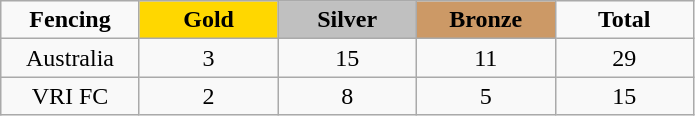<table class="wikitable sortable" style="text-align:center">
<tr>
<td width=85><strong>Fencing</strong></td>
<td width=85 align=center bgcolor=gold> <strong>Gold</strong></td>
<td width=85 align=center bgcolor=silver> <strong>Silver</strong></td>
<td width=85 align=center bgcolor=cc9966> <strong>Bronze</strong></td>
<td width=85 align=center><strong>Total</strong></td>
</tr>
<tr>
<td>Australia</td>
<td>3</td>
<td>15</td>
<td>11</td>
<td>29</td>
</tr>
<tr>
<td>VRI FC</td>
<td>2</td>
<td>8</td>
<td>5</td>
<td>15</td>
</tr>
</table>
